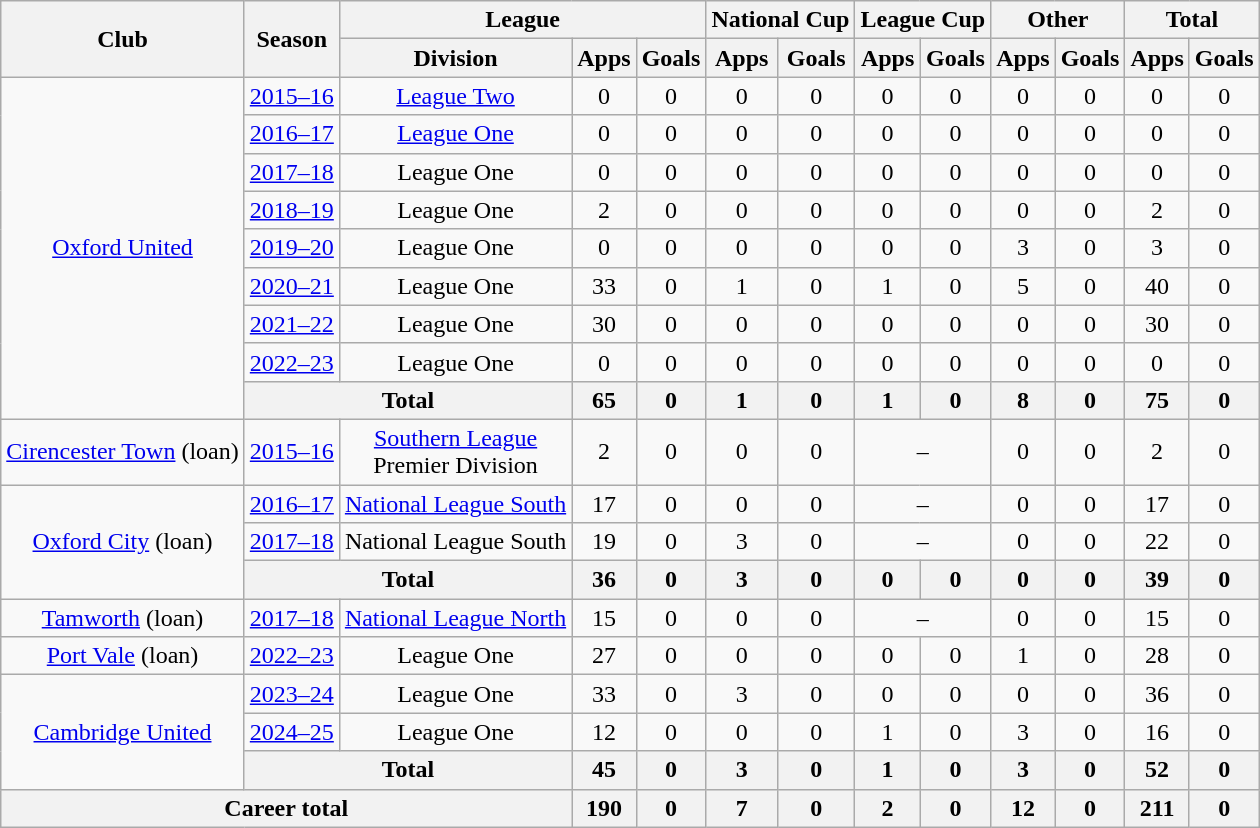<table class="wikitable" style="text-align: center;">
<tr>
<th rowspan="2">Club</th>
<th rowspan="2">Season</th>
<th colspan="3">League</th>
<th colspan="2">National Cup</th>
<th colspan="2">League Cup</th>
<th colspan="2">Other</th>
<th colspan="2">Total</th>
</tr>
<tr>
<th>Division</th>
<th>Apps</th>
<th>Goals</th>
<th>Apps</th>
<th>Goals</th>
<th>Apps</th>
<th>Goals</th>
<th>Apps</th>
<th>Goals</th>
<th>Apps</th>
<th>Goals</th>
</tr>
<tr>
<td rowspan="9" valign="center"><a href='#'>Oxford United</a></td>
<td><a href='#'>2015–16</a></td>
<td><a href='#'>League Two</a></td>
<td>0</td>
<td>0</td>
<td>0</td>
<td>0</td>
<td>0</td>
<td>0</td>
<td>0</td>
<td>0</td>
<td>0</td>
<td>0</td>
</tr>
<tr>
<td><a href='#'>2016–17</a></td>
<td><a href='#'>League One</a></td>
<td>0</td>
<td>0</td>
<td>0</td>
<td>0</td>
<td>0</td>
<td>0</td>
<td>0</td>
<td>0</td>
<td>0</td>
<td>0</td>
</tr>
<tr>
<td><a href='#'>2017–18</a></td>
<td>League One</td>
<td>0</td>
<td>0</td>
<td>0</td>
<td>0</td>
<td>0</td>
<td>0</td>
<td>0</td>
<td>0</td>
<td>0</td>
<td>0</td>
</tr>
<tr>
<td><a href='#'>2018–19</a></td>
<td>League One</td>
<td>2</td>
<td>0</td>
<td>0</td>
<td>0</td>
<td>0</td>
<td>0</td>
<td>0</td>
<td>0</td>
<td>2</td>
<td>0</td>
</tr>
<tr>
<td><a href='#'>2019–20</a></td>
<td>League One</td>
<td>0</td>
<td>0</td>
<td>0</td>
<td>0</td>
<td>0</td>
<td>0</td>
<td>3</td>
<td>0</td>
<td>3</td>
<td>0</td>
</tr>
<tr>
<td><a href='#'>2020–21</a></td>
<td>League One</td>
<td>33</td>
<td>0</td>
<td>1</td>
<td>0</td>
<td>1</td>
<td>0</td>
<td>5</td>
<td>0</td>
<td>40</td>
<td>0</td>
</tr>
<tr>
<td><a href='#'>2021–22</a></td>
<td>League One</td>
<td>30</td>
<td>0</td>
<td>0</td>
<td>0</td>
<td>0</td>
<td>0</td>
<td>0</td>
<td>0</td>
<td>30</td>
<td>0</td>
</tr>
<tr>
<td><a href='#'>2022–23</a></td>
<td>League One</td>
<td>0</td>
<td>0</td>
<td>0</td>
<td>0</td>
<td>0</td>
<td>0</td>
<td>0</td>
<td>0</td>
<td>0</td>
<td>0</td>
</tr>
<tr>
<th colspan="2">Total</th>
<th>65</th>
<th>0</th>
<th>1</th>
<th>0</th>
<th>1</th>
<th>0</th>
<th>8</th>
<th>0</th>
<th>75</th>
<th>0</th>
</tr>
<tr>
<td><a href='#'>Cirencester Town</a> (loan)</td>
<td><a href='#'>2015–16</a></td>
<td><a href='#'>Southern League</a><br>Premier Division</td>
<td>2</td>
<td>0</td>
<td>0</td>
<td>0</td>
<td colspan="2">–</td>
<td>0</td>
<td>0</td>
<td>2</td>
<td>0</td>
</tr>
<tr>
<td rowspan="3" valign="center"><a href='#'>Oxford City</a> (loan)</td>
<td><a href='#'>2016–17</a></td>
<td><a href='#'>National League South</a></td>
<td>17</td>
<td>0</td>
<td>0</td>
<td>0</td>
<td colspan="2">–</td>
<td>0</td>
<td>0</td>
<td>17</td>
<td>0</td>
</tr>
<tr>
<td><a href='#'>2017–18</a></td>
<td>National League South</td>
<td>19</td>
<td>0</td>
<td>3</td>
<td>0</td>
<td colspan="2">–</td>
<td>0</td>
<td>0</td>
<td>22</td>
<td>0</td>
</tr>
<tr>
<th colspan="2">Total</th>
<th>36</th>
<th>0</th>
<th>3</th>
<th>0</th>
<th>0</th>
<th>0</th>
<th>0</th>
<th>0</th>
<th>39</th>
<th>0</th>
</tr>
<tr>
<td><a href='#'>Tamworth</a> (loan)</td>
<td><a href='#'>2017–18</a></td>
<td><a href='#'>National League North</a></td>
<td>15</td>
<td>0</td>
<td>0</td>
<td>0</td>
<td colspan="2">–</td>
<td>0</td>
<td>0</td>
<td>15</td>
<td>0</td>
</tr>
<tr>
<td><a href='#'>Port Vale</a> (loan)</td>
<td><a href='#'>2022–23</a></td>
<td>League One</td>
<td>27</td>
<td>0</td>
<td>0</td>
<td>0</td>
<td>0</td>
<td>0</td>
<td>1</td>
<td>0</td>
<td>28</td>
<td>0</td>
</tr>
<tr>
<td rowspan=3><a href='#'>Cambridge United</a></td>
<td><a href='#'>2023–24</a></td>
<td>League One</td>
<td>33</td>
<td>0</td>
<td>3</td>
<td>0</td>
<td>0</td>
<td>0</td>
<td>0</td>
<td>0</td>
<td>36</td>
<td>0</td>
</tr>
<tr>
<td><a href='#'>2024–25</a></td>
<td>League One</td>
<td>12</td>
<td>0</td>
<td>0</td>
<td>0</td>
<td>1</td>
<td>0</td>
<td>3</td>
<td>0</td>
<td>16</td>
<td>0</td>
</tr>
<tr>
<th colspan="2">Total</th>
<th>45</th>
<th>0</th>
<th>3</th>
<th>0</th>
<th>1</th>
<th>0</th>
<th>3</th>
<th>0</th>
<th>52</th>
<th>0</th>
</tr>
<tr>
<th colspan="3">Career total</th>
<th>190</th>
<th>0</th>
<th>7</th>
<th>0</th>
<th>2</th>
<th>0</th>
<th>12</th>
<th>0</th>
<th>211</th>
<th>0</th>
</tr>
</table>
